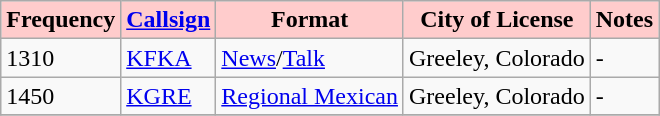<table class="wikitable" border="1">
<tr>
<th style="background:#ffcccc;"><strong>Frequency</strong></th>
<th style="background:#ffcccc;"><strong><a href='#'>Callsign</a></strong></th>
<th style="background:#ffcccc;"><strong>Format</strong></th>
<th style="background:#ffcccc;"><strong>City of License</strong></th>
<th style="background:#ffcccc;"><strong>Notes</strong></th>
</tr>
<tr>
<td>1310</td>
<td><a href='#'>KFKA</a></td>
<td><a href='#'>News</a>/<a href='#'>Talk</a></td>
<td>Greeley, Colorado</td>
<td>-</td>
</tr>
<tr>
<td>1450</td>
<td><a href='#'>KGRE</a></td>
<td><a href='#'>Regional Mexican</a></td>
<td>Greeley, Colorado</td>
<td>-</td>
</tr>
<tr>
</tr>
</table>
